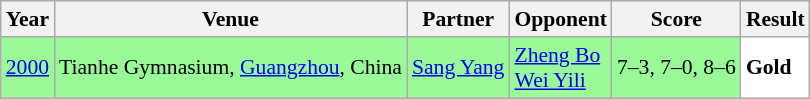<table class="sortable wikitable" style="font-size: 90%;">
<tr>
<th>Year</th>
<th>Venue</th>
<th>Partner</th>
<th>Opponent</th>
<th>Score</th>
<th>Result</th>
</tr>
<tr style="background:#98FB98">
<td align="center"><a href='#'>2000</a></td>
<td align="left">Tianhe Gymnasium, <a href='#'>Guangzhou</a>, China</td>
<td align="left"> <a href='#'>Sang Yang</a></td>
<td align="left"> <a href='#'>Zheng Bo</a><br> <a href='#'>Wei Yili</a></td>
<td align="left">7–3, 7–0, 8–6</td>
<td style="text-align:left; background:white"> <strong>Gold</strong></td>
</tr>
</table>
